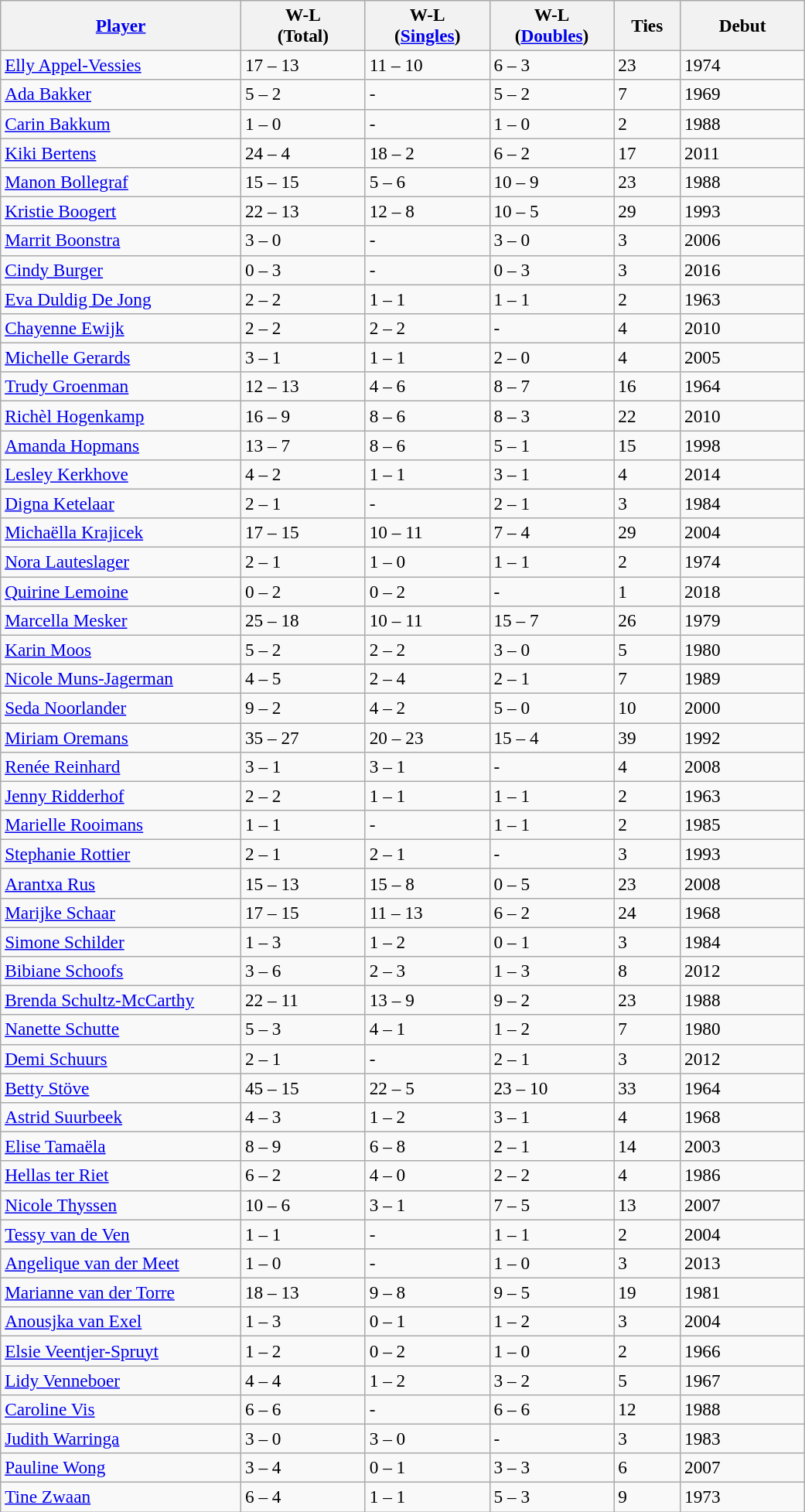<table class="wikitable sortable" style=font-size:97%>
<tr>
<th width=200><a href='#'>Player</a></th>
<th width=100>W-L<br>(Total)</th>
<th width=100>W-L<br>(<a href='#'>Singles</a>)</th>
<th width=100>W-L<br>(<a href='#'>Doubles</a>)</th>
<th width=50>Ties</th>
<th width=100>Debut</th>
</tr>
<tr>
<td><a href='#'>Elly Appel-Vessies</a></td>
<td>17 – 13</td>
<td>11 – 10</td>
<td>6 – 3</td>
<td>23</td>
<td>1974</td>
</tr>
<tr>
<td><a href='#'>Ada Bakker</a></td>
<td>5 – 2</td>
<td>-</td>
<td>5 – 2</td>
<td>7</td>
<td>1969</td>
</tr>
<tr>
<td><a href='#'>Carin Bakkum</a></td>
<td>1 – 0</td>
<td>-</td>
<td>1 – 0</td>
<td>2</td>
<td>1988</td>
</tr>
<tr>
<td><a href='#'>Kiki Bertens</a></td>
<td>24 – 4</td>
<td>18 – 2</td>
<td>6 – 2</td>
<td>17</td>
<td>2011</td>
</tr>
<tr>
<td><a href='#'>Manon Bollegraf</a></td>
<td>15 – 15</td>
<td>5 – 6</td>
<td>10 – 9</td>
<td>23</td>
<td>1988</td>
</tr>
<tr>
<td><a href='#'>Kristie Boogert</a></td>
<td>22 – 13</td>
<td>12 – 8</td>
<td>10 – 5</td>
<td>29</td>
<td>1993</td>
</tr>
<tr>
<td><a href='#'>Marrit Boonstra</a></td>
<td>3 – 0</td>
<td>-</td>
<td>3 – 0</td>
<td>3</td>
<td>2006</td>
</tr>
<tr>
<td><a href='#'>Cindy Burger</a></td>
<td>0 – 3</td>
<td>-</td>
<td>0 – 3</td>
<td>3</td>
<td>2016</td>
</tr>
<tr>
<td><a href='#'>Eva Duldig De Jong</a></td>
<td>2 – 2</td>
<td>1 – 1</td>
<td>1 – 1</td>
<td>2</td>
<td>1963</td>
</tr>
<tr>
<td><a href='#'>Chayenne Ewijk</a></td>
<td>2 – 2</td>
<td>2 – 2</td>
<td>-</td>
<td>4</td>
<td>2010</td>
</tr>
<tr>
<td><a href='#'>Michelle Gerards</a></td>
<td>3 – 1</td>
<td>1 – 1</td>
<td>2 – 0</td>
<td>4</td>
<td>2005</td>
</tr>
<tr>
<td><a href='#'>Trudy Groenman</a></td>
<td>12 – 13</td>
<td>4 – 6</td>
<td>8 – 7</td>
<td>16</td>
<td>1964</td>
</tr>
<tr>
<td><a href='#'>Richèl Hogenkamp</a></td>
<td>16 – 9</td>
<td>8 – 6</td>
<td>8 – 3</td>
<td>22</td>
<td>2010</td>
</tr>
<tr>
<td><a href='#'>Amanda Hopmans</a></td>
<td>13 – 7</td>
<td>8 – 6</td>
<td>5 – 1</td>
<td>15</td>
<td>1998</td>
</tr>
<tr>
<td><a href='#'>Lesley Kerkhove</a></td>
<td>4 – 2</td>
<td>1 – 1</td>
<td>3 – 1</td>
<td>4</td>
<td>2014</td>
</tr>
<tr>
<td><a href='#'>Digna Ketelaar</a></td>
<td>2 – 1</td>
<td>-</td>
<td>2 – 1</td>
<td>3</td>
<td>1984</td>
</tr>
<tr>
<td><a href='#'>Michaëlla Krajicek</a></td>
<td>17 – 15</td>
<td>10 – 11</td>
<td>7 – 4</td>
<td>29</td>
<td>2004</td>
</tr>
<tr>
<td><a href='#'>Nora Lauteslager</a></td>
<td>2 – 1</td>
<td>1 – 0</td>
<td>1 – 1</td>
<td>2</td>
<td>1974</td>
</tr>
<tr>
<td><a href='#'>Quirine Lemoine</a></td>
<td>0 – 2</td>
<td>0 – 2</td>
<td>-</td>
<td>1</td>
<td>2018</td>
</tr>
<tr>
<td><a href='#'>Marcella Mesker</a></td>
<td>25 – 18</td>
<td>10 – 11</td>
<td>15 – 7</td>
<td>26</td>
<td>1979</td>
</tr>
<tr>
<td><a href='#'>Karin Moos</a></td>
<td>5 – 2</td>
<td>2 – 2</td>
<td>3 – 0</td>
<td>5</td>
<td>1980</td>
</tr>
<tr>
<td><a href='#'>Nicole Muns-Jagerman</a></td>
<td>4 – 5</td>
<td>2 – 4</td>
<td>2 – 1</td>
<td>7</td>
<td>1989</td>
</tr>
<tr>
<td><a href='#'>Seda Noorlander</a></td>
<td>9 – 2</td>
<td>4 – 2</td>
<td>5 – 0</td>
<td>10</td>
<td>2000</td>
</tr>
<tr>
<td><a href='#'>Miriam Oremans</a></td>
<td>35 – 27</td>
<td>20 – 23</td>
<td>15 – 4</td>
<td>39</td>
<td>1992</td>
</tr>
<tr>
<td><a href='#'>Renée Reinhard</a></td>
<td>3 – 1</td>
<td>3 – 1</td>
<td>-</td>
<td>4</td>
<td>2008</td>
</tr>
<tr>
<td><a href='#'>Jenny Ridderhof</a></td>
<td>2 – 2</td>
<td>1 – 1</td>
<td>1 – 1</td>
<td>2</td>
<td>1963</td>
</tr>
<tr>
<td><a href='#'>Marielle Rooimans</a></td>
<td>1 – 1</td>
<td>-</td>
<td>1 – 1</td>
<td>2</td>
<td>1985</td>
</tr>
<tr>
<td><a href='#'>Stephanie Rottier</a></td>
<td>2 – 1</td>
<td>2 – 1</td>
<td>-</td>
<td>3</td>
<td>1993</td>
</tr>
<tr>
<td><a href='#'>Arantxa Rus</a></td>
<td>15 – 13</td>
<td>15 – 8</td>
<td>0 – 5</td>
<td>23</td>
<td>2008</td>
</tr>
<tr>
<td><a href='#'>Marijke Schaar</a></td>
<td>17 – 15</td>
<td>11 – 13</td>
<td>6 – 2</td>
<td>24</td>
<td>1968</td>
</tr>
<tr>
<td><a href='#'>Simone Schilder</a></td>
<td>1 – 3</td>
<td>1 – 2</td>
<td>0 – 1</td>
<td>3</td>
<td>1984</td>
</tr>
<tr>
<td><a href='#'>Bibiane Schoofs</a></td>
<td>3 – 6</td>
<td>2 – 3</td>
<td>1 – 3</td>
<td>8</td>
<td>2012</td>
</tr>
<tr>
<td><a href='#'>Brenda Schultz-McCarthy</a></td>
<td>22 – 11</td>
<td>13 – 9</td>
<td>9 – 2</td>
<td>23</td>
<td>1988</td>
</tr>
<tr>
<td><a href='#'>Nanette Schutte</a></td>
<td>5 – 3</td>
<td>4 – 1</td>
<td>1 – 2</td>
<td>7</td>
<td>1980</td>
</tr>
<tr>
<td><a href='#'>Demi Schuurs</a></td>
<td>2 – 1</td>
<td>-</td>
<td>2 – 1</td>
<td>3</td>
<td>2012</td>
</tr>
<tr>
<td><a href='#'>Betty Stöve</a></td>
<td>45 – 15</td>
<td>22 – 5</td>
<td>23 – 10</td>
<td>33</td>
<td>1964</td>
</tr>
<tr>
<td><a href='#'>Astrid Suurbeek</a></td>
<td>4 – 3</td>
<td>1 – 2</td>
<td>3 – 1</td>
<td>4</td>
<td>1968</td>
</tr>
<tr>
<td><a href='#'>Elise Tamaëla</a></td>
<td>8 – 9</td>
<td>6 – 8</td>
<td>2 – 1</td>
<td>14</td>
<td>2003</td>
</tr>
<tr>
<td><a href='#'>Hellas ter Riet</a></td>
<td>6 – 2</td>
<td>4 – 0</td>
<td>2 – 2</td>
<td>4</td>
<td>1986</td>
</tr>
<tr>
<td><a href='#'>Nicole Thyssen</a></td>
<td>10 – 6</td>
<td>3 – 1</td>
<td>7 – 5</td>
<td>13</td>
<td>2007</td>
</tr>
<tr>
<td><a href='#'>Tessy van de Ven</a></td>
<td>1 – 1</td>
<td>-</td>
<td>1 – 1</td>
<td>2</td>
<td>2004</td>
</tr>
<tr>
<td><a href='#'>Angelique van der Meet</a></td>
<td>1 – 0</td>
<td>-</td>
<td>1 – 0</td>
<td>3</td>
<td>2013</td>
</tr>
<tr>
<td><a href='#'>Marianne van der Torre</a></td>
<td>18 – 13</td>
<td>9 – 8</td>
<td>9 – 5</td>
<td>19</td>
<td>1981</td>
</tr>
<tr>
<td><a href='#'>Anousjka van Exel</a></td>
<td>1 – 3</td>
<td>0 – 1</td>
<td>1 – 2</td>
<td>3</td>
<td>2004</td>
</tr>
<tr>
<td><a href='#'>Elsie Veentjer-Spruyt</a></td>
<td>1 – 2</td>
<td>0 – 2</td>
<td>1 – 0</td>
<td>2</td>
<td>1966</td>
</tr>
<tr>
<td><a href='#'>Lidy Venneboer</a></td>
<td>4 – 4</td>
<td>1 – 2</td>
<td>3 – 2</td>
<td>5</td>
<td>1967</td>
</tr>
<tr>
<td><a href='#'>Caroline Vis</a></td>
<td>6 – 6</td>
<td>-</td>
<td>6 – 6</td>
<td>12</td>
<td>1988</td>
</tr>
<tr>
<td><a href='#'>Judith Warringa</a></td>
<td>3 – 0</td>
<td>3 – 0</td>
<td>-</td>
<td>3</td>
<td>1983</td>
</tr>
<tr>
<td><a href='#'>Pauline Wong</a></td>
<td>3 – 4</td>
<td>0 – 1</td>
<td>3 – 3</td>
<td>6</td>
<td>2007</td>
</tr>
<tr>
<td><a href='#'>Tine Zwaan</a></td>
<td>6 – 4</td>
<td>1 – 1</td>
<td>5 – 3</td>
<td>9</td>
<td>1973</td>
</tr>
</table>
